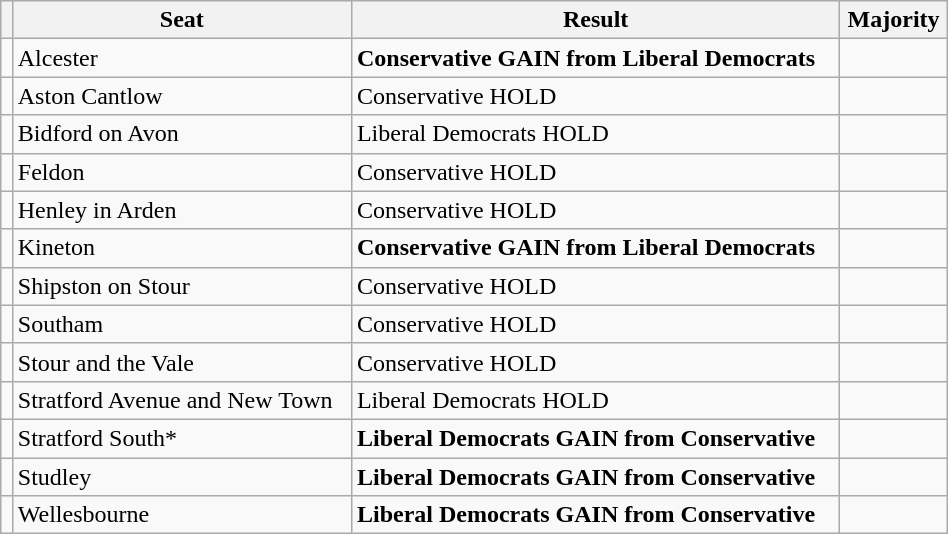<table class="wikitable" style="right; width:50%">
<tr>
<th></th>
<th>Seat</th>
<th>Result</th>
<th>Majority</th>
</tr>
<tr>
<td></td>
<td>Alcester</td>
<td><strong>Conservative GAIN from Liberal Democrats</strong></td>
<td></td>
</tr>
<tr>
<td></td>
<td>Aston Cantlow</td>
<td>Conservative HOLD</td>
<td></td>
</tr>
<tr>
<td></td>
<td>Bidford on Avon</td>
<td>Liberal Democrats HOLD</td>
<td></td>
</tr>
<tr>
<td></td>
<td>Feldon</td>
<td>Conservative HOLD</td>
<td></td>
</tr>
<tr>
<td></td>
<td>Henley in Arden</td>
<td>Conservative HOLD</td>
<td></td>
</tr>
<tr>
<td></td>
<td>Kineton</td>
<td><strong>Conservative GAIN from Liberal Democrats</strong></td>
<td></td>
</tr>
<tr>
<td></td>
<td>Shipston on Stour</td>
<td>Conservative HOLD</td>
<td></td>
</tr>
<tr>
<td></td>
<td>Southam</td>
<td>Conservative HOLD</td>
<td></td>
</tr>
<tr>
<td></td>
<td>Stour and the Vale</td>
<td>Conservative HOLD</td>
<td></td>
</tr>
<tr>
<td></td>
<td>Stratford Avenue and New Town</td>
<td>Liberal Democrats HOLD</td>
<td></td>
</tr>
<tr>
<td></td>
<td>Stratford South*</td>
<td><strong>Liberal Democrats GAIN from Conservative</strong></td>
<td></td>
</tr>
<tr>
<td></td>
<td>Studley</td>
<td><strong>Liberal Democrats GAIN from Conservative</strong></td>
<td></td>
</tr>
<tr>
<td></td>
<td>Wellesbourne</td>
<td><strong>Liberal Democrats GAIN from Conservative</strong></td>
<td></td>
</tr>
</table>
